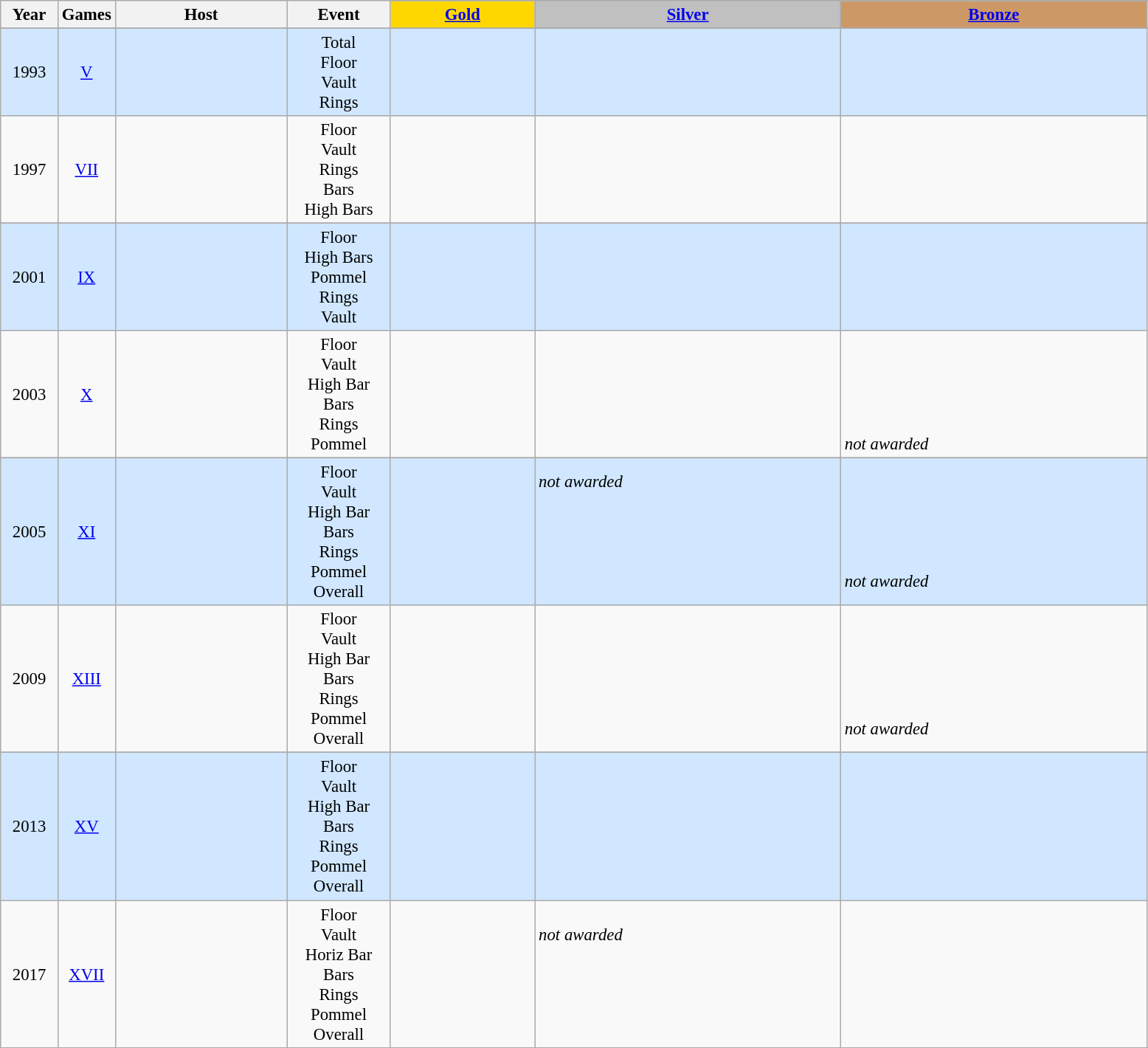<table class="wikitable" style="text-align: center; font-size:95%;">
<tr>
<th rowspan="2" style="width:5%;">Year</th>
<th rowspan="2" style="width:5%;">Games</th>
<th rowspan="2" style="width:15%;">Host</th>
<th rowspan="2" style="width:9%;">Event</th>
</tr>
<tr>
<th style="background-color: gold"><a href='#'>Gold</a></th>
<th style="background-color: silver"><a href='#'>Silver</a></th>
<th style="background-color: #CC9966"><a href='#'>Bronze</a></th>
</tr>
<tr>
</tr>
<tr>
</tr>
<tr style="text-align:center; background:#d0e7ff;">
<td>1993</td>
<td align=center><a href='#'>V</a></td>
<td align= "left"></td>
<td>Total <br>  Floor <br> Vault <br> Rings</td>
<td align= "left"> <br>  <br>  <br> </td>
<td align= "left"> <br>  <br>  <br> </td>
<td align= "left"> <br>  <br>  <br> </td>
</tr>
<tr>
<td>1997</td>
<td align=center><a href='#'>VII</a></td>
<td align= "left"></td>
<td>Floor <br> Vault <br> Rings <br> Bars <br> High Bars</td>
<td align= "left"> <br>   <br>  <br>  <br> </td>
<td align= "left"><br>  <br>  <br>  <br> </td>
<td align= "left"> <br>   <br>  <br>  <br> </td>
</tr>
<tr>
</tr>
<tr style="text-align:center; background:#d0e7ff;">
<td>2001</td>
<td align=center><a href='#'>IX</a></td>
<td align="left"></td>
<td>Floor <br> High Bars <br> Pommel <br> Rings <br> Vault</td>
<td align= "left"> <br>  <br>  <br>  <br> </td>
<td align= "left"> <br>  <br>  <br>  <br> </td>
<td align= "left"> <br>  <br>  <br>  <br> </td>
</tr>
<tr>
<td>2003</td>
<td align=center><a href='#'>X</a></td>
<td align="left"></td>
<td>Floor <br> Vault <br> High Bar <br> Bars <br> Rings <br> Pommel</td>
<td align="left"> <br>  <br>  <br>  <br>  <br> </td>
<td align="left"> <br>  <br>  <br>  <br>  <br>  </td>
<td align="left"> <br>  <br>  <br>  <br>  <br> <em>not awarded</em><br></td>
</tr>
<tr>
</tr>
<tr style="text-align:center; background:#d0e7ff;">
<td>2005</td>
<td align=center><a href='#'>XI</a></td>
<td align= "left"></td>
<td>Floor <br> Vault <br> High Bar <br>Bars <br> Rings <br> Pommel <br> Overall</td>
<td align= "left">  <br>  <br>  <br>  <br>  <br>  <br></td>
<td align= "left"><em>not awarded</em><br>  <br>  <br>  <br>  <br>   <br> </td>
<td align= "left"> <br>  <br> <br> <br> <br> <em>not awarded</em><br> </td>
</tr>
<tr>
<td>2009</td>
<td align=center><a href='#'>XIII</a></td>
<td align= "left"></td>
<td>Floor <br> Vault <br> High Bar <br> Bars <br> Rings <br> Pommel <br> Overall</td>
<td align= "left"> <br>  <br>  <br>  <br>  <br>  <br> </td>
<td align= "left"> <br>  <br>  <br>   <br>  <br>   <br> </td>
<td align= "left"> <br>  <br>  <br>  <br>  <br> <em>not awarded</em><br> </td>
</tr>
<tr>
</tr>
<tr style="text-align:center; background:#d0e7ff;">
<td>2013</td>
<td align=center><a href='#'>XV</a></td>
<td align= "left"></td>
<td>Floor <br> Vault <br> High Bar <br> Bars <br> Rings <br> Pommel <br> Overall</td>
<td align= "left"> <br>  <br>  <br>  <br>  <br>  <br>  <br></td>
<td align= "left"> <br>  <br>  <br>  <br>  <br>  <br>  <br></td>
<td align= "left"> <br>  <br>  <br>  <br>   <br>  <br>  <br></td>
</tr>
<tr>
<td>2017</td>
<td align=center><a href='#'>XVII</a></td>
<td align= "left"></td>
<td>Floor <br> Vault <br> Horiz Bar <br> Bars <br> Rings <br> Pommel <br> Overall</td>
<td align= "left"> <br>   <br>  <br>  <br>  <br>  <br>  <br></td>
<td align= "left"> <br> <em>not awarded</em> <br>  <br>  <br>  <br>  <br>  <br></td>
<td align= "left"> <br>   <br>  <br>  <br> <br>  <br>  <br></td>
</tr>
<tr>
</tr>
</table>
